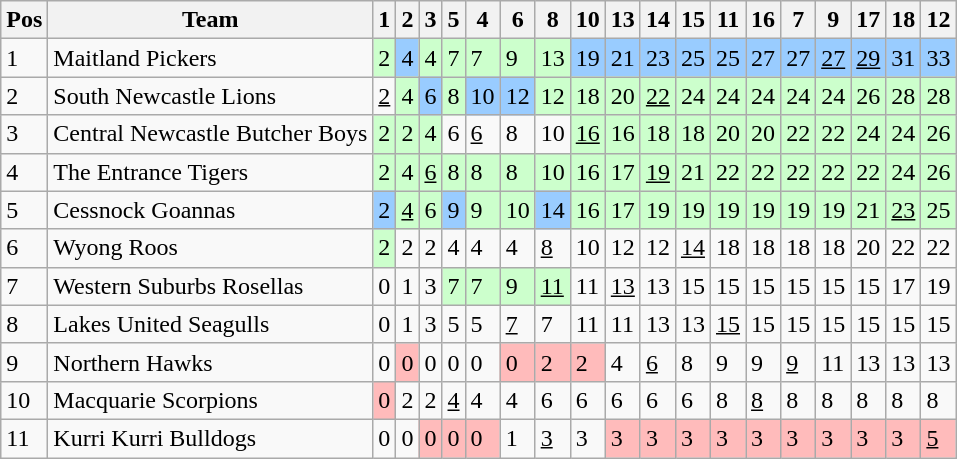<table class="wikitable">
<tr>
<th>Pos</th>
<th>Team</th>
<th>1</th>
<th>2</th>
<th>3</th>
<th>5</th>
<th>4</th>
<th>6</th>
<th>8</th>
<th>10</th>
<th>13</th>
<th>14</th>
<th>15</th>
<th>11</th>
<th>16</th>
<th>7</th>
<th>9</th>
<th>17</th>
<th>18</th>
<th>12</th>
</tr>
<tr>
<td>1</td>
<td> Maitland Pickers</td>
<td style="background:#ccffcc;">2</td>
<td style="background:#99ccff;">4</td>
<td style="background:#ccffcc;">4</td>
<td style="background:#ccffcc;">7</td>
<td style="background:#ccffcc;">7</td>
<td style="background:#ccffcc;">9</td>
<td style="background:#ccffcc;">13</td>
<td style="background:#99ccff;">19</td>
<td style="background:#99ccff;">21</td>
<td style="background:#99ccff;">23</td>
<td style="background:#99ccff;">25</td>
<td style="background:#99ccff;">25</td>
<td style="background:#99ccff;">27</td>
<td style="background:#99ccff;">27</td>
<td style="background:#99ccff;"><u>27</u></td>
<td style="background:#99ccff;"><u>29</u></td>
<td style="background:#99ccff;">31</td>
<td style="background:#99ccff;">33</td>
</tr>
<tr>
<td>2</td>
<td> South Newcastle Lions</td>
<td><u>2</u></td>
<td style="background:#ccffcc;">4</td>
<td style="background:#99ccff;">6</td>
<td style="background:#ccffcc;">8</td>
<td style="background:#99ccff;">10</td>
<td style="background:#99ccff;">12</td>
<td style="background:#ccffcc;">12</td>
<td style="background:#ccffcc;">18</td>
<td style="background:#ccffcc;">20</td>
<td style="background:#ccffcc;"><u>22</u></td>
<td style="background:#ccffcc;">24</td>
<td style="background:#ccffcc;">24</td>
<td style="background:#ccffcc;">24</td>
<td style="background:#ccffcc;">24</td>
<td style="background:#ccffcc;">24</td>
<td style="background:#ccffcc;">26</td>
<td style="background:#ccffcc;">28</td>
<td style="background:#ccffcc;">28</td>
</tr>
<tr>
<td>3</td>
<td> Central Newcastle Butcher Boys</td>
<td style="background:#ccffcc;">2</td>
<td style="background:#ccffcc;">2</td>
<td style="background:#ccffcc;">4</td>
<td>6</td>
<td><u>6</u></td>
<td>8</td>
<td>10</td>
<td style="background:#ccffcc;"><u>16</u></td>
<td style="background:#ccffcc;">16</td>
<td style="background:#ccffcc;">18</td>
<td style="background:#ccffcc;">18</td>
<td style="background:#ccffcc;">20</td>
<td style="background:#ccffcc;">20</td>
<td style="background:#ccffcc;">22</td>
<td style="background:#ccffcc;">22</td>
<td style="background:#ccffcc;">24</td>
<td style="background:#ccffcc;">24</td>
<td style="background:#ccffcc;">26</td>
</tr>
<tr>
<td>4</td>
<td> The Entrance Tigers</td>
<td style="background:#ccffcc;">2</td>
<td style="background:#ccffcc;">4</td>
<td style="background:#ccffcc;"><u>6</u></td>
<td style="background:#ccffcc;">8</td>
<td style="background:#ccffcc;">8</td>
<td style="background:#ccffcc;">8</td>
<td style="background:#ccffcc;">10</td>
<td style="background:#ccffcc;">16</td>
<td style="background:#ccffcc;">17</td>
<td style="background:#ccffcc;"><u>19</u></td>
<td style="background:#ccffcc;">21</td>
<td style="background:#ccffcc;">22</td>
<td style="background:#ccffcc;">22</td>
<td style="background:#ccffcc;">22</td>
<td style="background:#ccffcc;">22</td>
<td style="background:#ccffcc;">22</td>
<td style="background:#ccffcc;">24</td>
<td style="background:#ccffcc;">26</td>
</tr>
<tr>
<td>5</td>
<td> Cessnock Goannas</td>
<td style="background:#99ccff;">2</td>
<td style="background:#ccffcc;"><u>4</u></td>
<td style="background:#ccffcc;">6</td>
<td style="background:#99ccff;">9</td>
<td style="background:#ccffcc;">9</td>
<td style="background:#ccffcc;">10</td>
<td style="background:#99ccff;">14</td>
<td style="background:#ccffcc;">16</td>
<td style="background:#ccffcc;">17</td>
<td style="background:#ccffcc;">19</td>
<td style="background:#ccffcc;">19</td>
<td style="background:#ccffcc;">19</td>
<td style="background:#ccffcc;">19</td>
<td style="background:#ccffcc;">19</td>
<td style="background:#ccffcc;">19</td>
<td style="background:#ccffcc;">21</td>
<td style="background:#ccffcc;"><u>23</u></td>
<td style="background:#ccffcc;">25</td>
</tr>
<tr>
<td>6</td>
<td> Wyong Roos</td>
<td style="background:#ccffcc;">2</td>
<td>2</td>
<td>2</td>
<td>4</td>
<td>4</td>
<td>4</td>
<td><u>8</u></td>
<td>10</td>
<td>12</td>
<td>12</td>
<td><u>14</u></td>
<td>18</td>
<td>18</td>
<td>18</td>
<td>18</td>
<td>20</td>
<td>22</td>
<td>22</td>
</tr>
<tr>
<td>7</td>
<td> Western Suburbs Rosellas</td>
<td>0</td>
<td>1</td>
<td>3</td>
<td style="background:#ccffcc;">7</td>
<td style="background:#ccffcc;">7</td>
<td style="background:#ccffcc;">9</td>
<td style="background:#ccffcc;"><u>11</u></td>
<td>11</td>
<td><u>13</u></td>
<td>13</td>
<td>15</td>
<td>15</td>
<td>15</td>
<td>15</td>
<td>15</td>
<td>15</td>
<td>17</td>
<td>19</td>
</tr>
<tr>
<td>8</td>
<td> Lakes United Seagulls</td>
<td>0</td>
<td>1</td>
<td>3</td>
<td>5</td>
<td>5</td>
<td><u>7</u></td>
<td>7</td>
<td>11</td>
<td>11</td>
<td>13</td>
<td>13</td>
<td><u>15</u></td>
<td>15</td>
<td>15</td>
<td>15</td>
<td>15</td>
<td>15</td>
<td>15</td>
</tr>
<tr>
<td>9</td>
<td> Northern Hawks</td>
<td>0</td>
<td style="background:#ffbbbb;">0</td>
<td>0</td>
<td>0</td>
<td>0</td>
<td style="background:#ffbbbb;">0</td>
<td style="background:#ffbbbb;">2</td>
<td style="background:#ffbbbb;">2</td>
<td>4</td>
<td><u>6</u></td>
<td>8</td>
<td>9</td>
<td>9</td>
<td><u>9</u></td>
<td>11</td>
<td>13</td>
<td>13</td>
<td>13</td>
</tr>
<tr>
<td>10</td>
<td> Macquarie Scorpions</td>
<td style="background:#ffbbbb;">0</td>
<td>2</td>
<td>2</td>
<td><u>4</u></td>
<td>4</td>
<td>4</td>
<td>6</td>
<td>6</td>
<td>6</td>
<td>6</td>
<td>6</td>
<td>8</td>
<td><u>8</u></td>
<td>8</td>
<td>8</td>
<td>8</td>
<td>8</td>
<td>8</td>
</tr>
<tr>
<td>11</td>
<td> Kurri Kurri Bulldogs</td>
<td>0</td>
<td>0</td>
<td style="background:#ffbbbb;">0</td>
<td style="background:#ffbbbb;">0</td>
<td style="background:#ffbbbb;">0</td>
<td>1</td>
<td><u>3</u></td>
<td>3</td>
<td style="background:#ffbbbb;">3</td>
<td style="background:#ffbbbb;">3</td>
<td style="background:#ffbbbb;">3</td>
<td style="background:#ffbbbb;">3</td>
<td style="background:#ffbbbb;">3</td>
<td style="background:#ffbbbb;">3</td>
<td style="background:#ffbbbb;">3</td>
<td style="background:#ffbbbb;">3</td>
<td style="background:#ffbbbb;">3</td>
<td style="background:#ffbbbb;"><u>5</u></td>
</tr>
</table>
